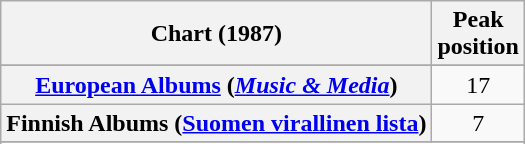<table class="wikitable sortable plainrowheaders" style="text-align:center">
<tr>
<th scope="col">Chart (1987)</th>
<th scope="col">Peak<br>position</th>
</tr>
<tr>
</tr>
<tr>
</tr>
<tr>
<th scope="row"><a href='#'>European Albums</a> (<em><a href='#'>Music & Media</a></em>)</th>
<td>17</td>
</tr>
<tr>
<th scope="row">Finnish Albums (<a href='#'>Suomen virallinen lista</a>)</th>
<td>7</td>
</tr>
<tr>
</tr>
<tr>
</tr>
<tr>
</tr>
<tr>
</tr>
</table>
